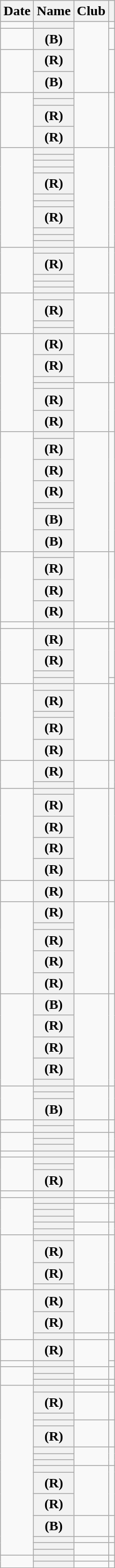<table class="wikitable sortable plainrowheaders" style="text-align:center;">
<tr>
<th scope="col">Date</th>
<th scope="col">Name</th>
<th scope="col">Club</th>
<th class="unsortable"></th>
</tr>
<tr>
<td></td>
<th scope="row"></th>
<td rowspan=4></td>
<td></td>
</tr>
<tr>
<td></td>
<th scope="row"> <span><strong>(B)</strong></span></th>
<td></td>
</tr>
<tr>
<td rowspan=2></td>
<th scope="row"> <span><strong>(R)</strong></span></th>
<td rowspan=2></td>
</tr>
<tr>
<th scope="row"> <span><strong>(B)</strong></span></th>
</tr>
<tr>
<td rowspan=4></td>
<th scope="row"></th>
<td rowspan=4></td>
<td rowspan=4></td>
</tr>
<tr>
<th scope="row"></th>
</tr>
<tr>
<th scope="row"> <span><strong>(R)</strong></span></th>
</tr>
<tr>
<th scope="row"> <span><strong>(R)</strong></span></th>
</tr>
<tr>
<td rowspan=11></td>
<th scope="row"></th>
<td rowspan=11></td>
<td rowspan=11></td>
</tr>
<tr>
<th scope="row"></th>
</tr>
<tr>
<th scope="row"></th>
</tr>
<tr>
<th scope="row"></th>
</tr>
<tr>
<th scope="row"> <span><strong>(R)</strong></span></th>
</tr>
<tr>
<th scope="row"></th>
</tr>
<tr>
<th scope="row"></th>
</tr>
<tr>
<th scope="row"> <span><strong>(R)</strong></span></th>
</tr>
<tr>
<th scope="row"></th>
</tr>
<tr>
<th scope="row"></th>
</tr>
<tr>
<th scope="row"></th>
</tr>
<tr>
<td rowspan=5></td>
<th scope="row"></th>
<td rowspan=5></td>
<td rowspan=5></td>
</tr>
<tr>
<th scope="row"> <span><strong>(R)</strong></span></th>
</tr>
<tr>
<th scope="row"></th>
</tr>
<tr>
<th scope="row"></th>
</tr>
<tr>
<th scope="row"></th>
</tr>
<tr>
<td rowspan=4></td>
<th scope="row"></th>
<td rowspan=4></td>
<td rowspan=4></td>
</tr>
<tr>
<th scope="row"> <span><strong>(R)</strong></span></th>
</tr>
<tr>
<th scope="row"></th>
</tr>
<tr>
<th scope="row"></th>
</tr>
<tr>
<td rowspan=6></td>
<th scope="row"> <span><strong>(R)</strong></span></th>
<td rowspan=3></td>
<td rowspan=3></td>
</tr>
<tr>
<th scope="row"> <span><strong>(R)</strong></span></th>
</tr>
<tr>
<th scope="row"></th>
</tr>
<tr>
<th scope="row"></th>
<td rowspan=3></td>
<td rowspan=3></td>
</tr>
<tr>
<th scope="row"> <span><strong>(R)</strong></span></th>
</tr>
<tr>
<th scope="row"> <span><strong>(R)</strong></span></th>
</tr>
<tr>
<td rowspan=7></td>
<th scope="row"></th>
<td rowspan=7></td>
<td rowspan=7></td>
</tr>
<tr>
<th scope="row"> <span><strong>(R)</strong></span></th>
</tr>
<tr>
<th scope="row"> <span><strong>(R)</strong></span></th>
</tr>
<tr>
<th scope="row"> <span><strong>(R)</strong></span></th>
</tr>
<tr>
<th scope="row"></th>
</tr>
<tr>
<th scope="row"><span><strong>(B)</strong></span></th>
</tr>
<tr>
<th scope="row"> <span><strong>(B)</strong></span></th>
</tr>
<tr>
<td rowspan=4></td>
<th scope="row"></th>
<td rowspan=4></td>
<td rowspan=4></td>
</tr>
<tr>
<th scope="row"> <span><strong>(R)</strong></span></th>
</tr>
<tr>
<th scope="row"> <span><strong>(R)</strong></span></th>
</tr>
<tr>
<th scope="row"> <span><strong>(R)</strong></span></th>
</tr>
<tr>
<td></td>
<th scope="row"></th>
<td></td>
<td></td>
</tr>
<tr>
<td rowspan=4></td>
<th scope="row"> <span><strong>(R)</strong></span></th>
<td rowspan=4></td>
<td rowspan=3></td>
</tr>
<tr>
<th scope="row"> <span><strong>(R)</strong></span></th>
</tr>
<tr>
<th scope="row"></th>
</tr>
<tr>
<th scope="row"></th>
<td></td>
</tr>
<tr>
<td rowspan=5></td>
<th scope="row"></th>
<td rowspan=5></td>
<td rowspan=5></td>
</tr>
<tr>
<th scope="row"> <span><strong>(R)</strong></span></th>
</tr>
<tr>
<th scope="row"></th>
</tr>
<tr>
<th scope="row"> <span><strong>(R)</strong></span></th>
</tr>
<tr>
<th scope="row"> <span><strong>(R)</strong></span></th>
</tr>
<tr>
<td rowspan=2></td>
<th scope="row"> <span><strong>(R)</strong></span></th>
<td rowspan=2></td>
<td rowspan=2></td>
</tr>
<tr>
<th scope="row"></th>
</tr>
<tr>
<td rowspan=5></td>
<th scope="row"></th>
<td rowspan=5></td>
<td rowspan=5></td>
</tr>
<tr>
<th scope="row"> <span><strong>(R)</strong></span></th>
</tr>
<tr>
<th scope="row"> <span><strong>(R)</strong></span></th>
</tr>
<tr>
<th scope="row"> <span><strong>(R)</strong></span></th>
</tr>
<tr>
<th scope="row"> <span><strong>(R)</strong></span></th>
</tr>
<tr>
<td></td>
<th scope="row"> <span><strong>(R)</strong></span></th>
<td></td>
<td></td>
</tr>
<tr>
<td rowspan=5></td>
<th scope="row"> <span><strong>(R)</strong></span></th>
<td rowspan=5></td>
<td rowspan=5></td>
</tr>
<tr>
<th scope="row"></th>
</tr>
<tr>
<th scope="row"> <span><strong>(R)</strong></span></th>
</tr>
<tr>
<th scope="row"> <span><strong>(R)</strong></span></th>
</tr>
<tr>
<th scope="row"> <span><strong>(R)</strong></span></th>
</tr>
<tr>
<td rowspan=5></td>
<th scope="row"> <span><strong>(B)</strong></span></th>
<td rowspan=5></td>
<td rowspan=5></td>
</tr>
<tr>
<th scope="row"> <span><strong>(R)</strong></span></th>
</tr>
<tr>
<th scope="row"> <span><strong>(R)</strong></span></th>
</tr>
<tr>
<th scope="row"> <span><strong>(R)</strong></span></th>
</tr>
<tr>
<th scope="row"></th>
</tr>
<tr>
<td rowspan=3></td>
<th scope="row"></th>
<td rowspan=3></td>
<td rowspan=3></td>
</tr>
<tr>
<th scope="row"></th>
</tr>
<tr>
<th scope="row"> <span><strong>(B)</strong></span></th>
</tr>
<tr>
<td rowspan=2></td>
<th scope="row"></th>
<td rowspan=2></td>
<td rowspan=2></td>
</tr>
<tr>
<th scope="row"></th>
</tr>
<tr>
<td rowspan=3></td>
<th scope="row"></th>
<td rowspan=3></td>
<td rowspan=3></td>
</tr>
<tr>
<th scope="row"></th>
</tr>
<tr>
<th scope="row"></th>
</tr>
<tr>
<td></td>
<th scope="row"></th>
<td></td>
<td></td>
</tr>
<tr>
<td rowspan=3></td>
<th scope="row"></th>
<td rowspan=3></td>
<td rowspan=3></td>
</tr>
<tr>
<th scope="row"></th>
</tr>
<tr>
<th scope="row"> <span><strong>(R)</strong></span></th>
</tr>
<tr>
<td></td>
<th scope="row"></th>
<td></td>
<td></td>
</tr>
<tr>
<td rowspan=6></td>
<th scope="row"></th>
<td></td>
<td></td>
</tr>
<tr>
<th scope="row"></th>
<td rowspan=3></td>
<td rowspan=3></td>
</tr>
<tr>
<th scope="row"></th>
</tr>
<tr>
<th scope="row"></th>
</tr>
<tr>
<th scope="row"></th>
<td rowspan=2></td>
<td rowspan=2></td>
</tr>
<tr>
<th scope="row"></th>
</tr>
<tr>
<td rowspan=4></td>
<th scope="row"></th>
<td rowspan=4></td>
<td rowspan=4></td>
</tr>
<tr>
<th scope="row"> <span><strong>(R)</strong></span></th>
</tr>
<tr>
<th scope="row"> <span><strong>(R)</strong></span></th>
</tr>
<tr>
<th scope="row"></th>
</tr>
<tr>
<td rowspan=3></td>
<th scope="row"> <span><strong>(R)</strong></span></th>
<td rowspan=2></td>
<td rowspan=2></td>
</tr>
<tr>
<th scope="row"> <span><strong>(R)</strong></span></th>
</tr>
<tr>
<th scope="row"></th>
<td></td>
<td></td>
</tr>
<tr>
<td></td>
<th scope="row"> <span><strong>(R)</strong></span></th>
<td rowspan=2></td>
<td></td>
</tr>
<tr>
<td></td>
<th scope="row"></th>
<td></td>
</tr>
<tr>
<td rowspan=3></td>
<th scope="row"></th>
<td rowspan=2></td>
<td rowspan=2></td>
</tr>
<tr>
<th scope="row"></th>
</tr>
<tr>
<th scope="row"></th>
<td></td>
<td></td>
</tr>
<tr>
<td rowspan=15></td>
<th scope="row"></th>
<td></td>
<td></td>
</tr>
<tr>
<th scope="row"> <span><strong>(R)</strong></span></th>
<td rowspan=2></td>
<td rowspan=2></td>
</tr>
<tr>
<th scope="row"></th>
</tr>
<tr>
<th scope="row"></th>
<td rowspan=2></td>
<td rowspan=2></td>
</tr>
<tr>
<th scope="row"> <span><strong>(R)</strong></span></th>
</tr>
<tr>
<th scope="row"></th>
<td rowspan=3></td>
<td rowspan=3></td>
</tr>
<tr>
<th scope="row"></th>
</tr>
<tr>
<th scope="row"></th>
</tr>
<tr>
<th scope="row"></th>
<td rowspan=3></td>
<td rowspan=3></td>
</tr>
<tr>
<th scope="row"> <span><strong>(R)</strong></span></th>
</tr>
<tr>
<th scope="row"> <span><strong>(R)</strong></span></th>
</tr>
<tr>
<th scope="row"> <span><strong>(B)</strong></span></th>
<td></td>
<td></td>
</tr>
<tr>
<th scope="row"></th>
<td></td>
<td></td>
</tr>
<tr>
<th scope="row"></th>
<td rowspan=2></td>
<td rowspan=2></td>
</tr>
<tr>
<th scope="row"></th>
</tr>
<tr>
<td rowspan=2></td>
<th scope="row"></th>
<td></td>
<td></td>
</tr>
<tr>
<th scope="row"></th>
<td></td>
<td></td>
</tr>
</table>
